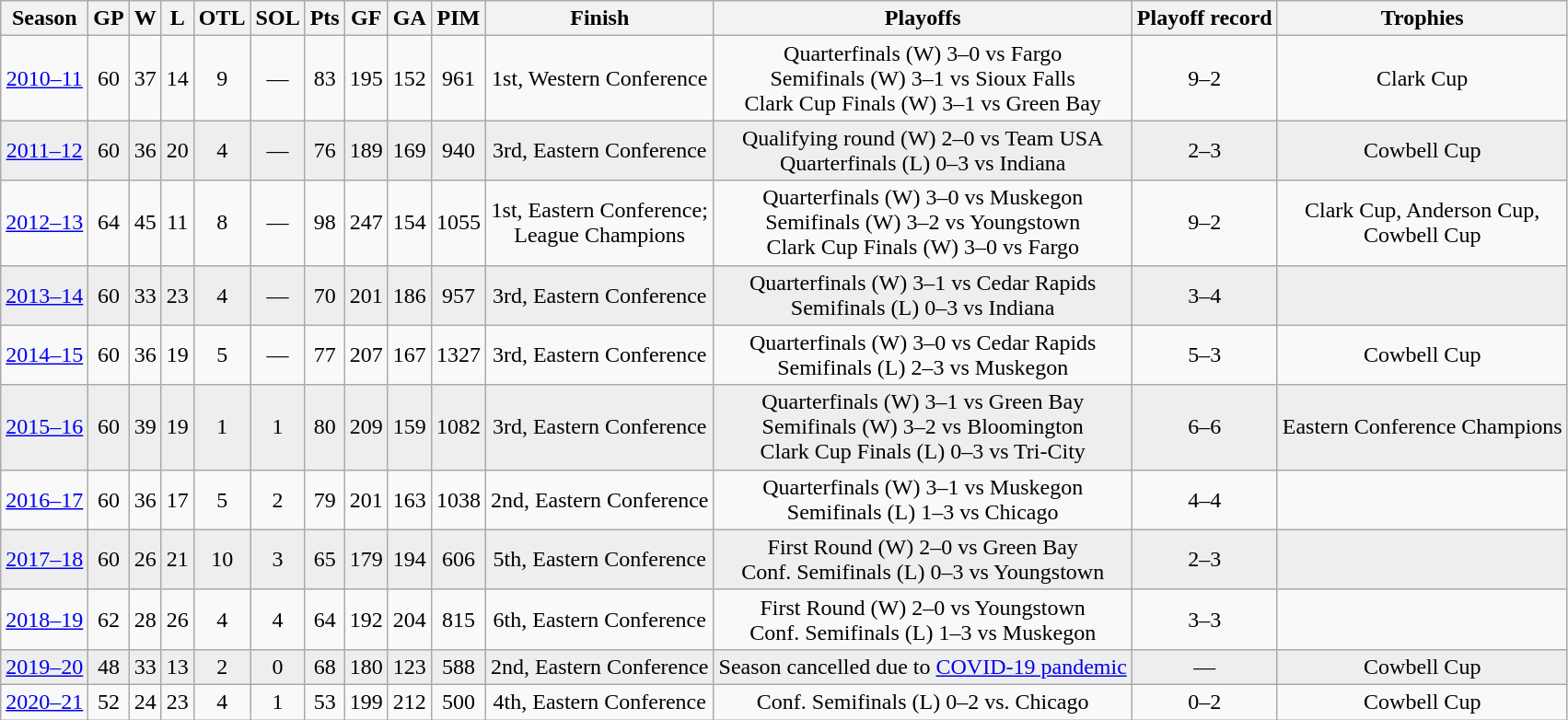<table class="wikitable" style="text-align: center;">
<tr align="center">
<th>Season</th>
<th>GP</th>
<th>W</th>
<th>L</th>
<th>OTL</th>
<th>SOL</th>
<th>Pts</th>
<th>GF</th>
<th>GA</th>
<th>PIM</th>
<th>Finish</th>
<th>Playoffs</th>
<th>Playoff record</th>
<th>Trophies</th>
</tr>
<tr>
<td><a href='#'>2010–11</a></td>
<td>60</td>
<td>37</td>
<td>14</td>
<td>9</td>
<td>—</td>
<td>83</td>
<td>195</td>
<td>152</td>
<td>961</td>
<td>1st, Western Conference</td>
<td>Quarterfinals (W) 3–0 vs Fargo<br>Semifinals (W) 3–1 vs Sioux Falls<br>Clark Cup Finals (W) 3–1 vs Green Bay</td>
<td>9–2</td>
<td>Clark Cup</td>
</tr>
<tr bgcolor="#eeeeee">
<td><a href='#'>2011–12</a></td>
<td>60</td>
<td>36</td>
<td>20</td>
<td>4</td>
<td>—</td>
<td>76</td>
<td>189</td>
<td>169</td>
<td>940</td>
<td>3rd, Eastern Conference</td>
<td>Qualifying round (W) 2–0 vs Team USA<br>Quarterfinals (L) 0–3 vs Indiana</td>
<td>2–3</td>
<td>Cowbell Cup</td>
</tr>
<tr>
<td><a href='#'>2012–13</a></td>
<td>64</td>
<td>45</td>
<td>11</td>
<td>8</td>
<td>—</td>
<td>98</td>
<td>247</td>
<td>154</td>
<td>1055</td>
<td>1st, Eastern Conference; <br>League Champions</td>
<td>Quarterfinals (W) 3–0 vs Muskegon<br> Semifinals (W) 3–2 vs Youngstown<br>Clark Cup Finals (W) 3–0 vs Fargo</td>
<td>9–2</td>
<td>Clark Cup, Anderson Cup,<br>Cowbell Cup</td>
</tr>
<tr bgcolor="#eeeeee">
<td><a href='#'>2013–14</a></td>
<td>60</td>
<td>33</td>
<td>23</td>
<td>4</td>
<td>—</td>
<td>70</td>
<td>201</td>
<td>186</td>
<td>957</td>
<td>3rd, Eastern Conference</td>
<td>Quarterfinals (W) 3–1 vs Cedar Rapids<br>Semifinals (L) 0–3 vs Indiana</td>
<td>3–4</td>
<td></td>
</tr>
<tr>
<td><a href='#'>2014–15</a></td>
<td>60</td>
<td>36</td>
<td>19</td>
<td>5</td>
<td>—</td>
<td>77</td>
<td>207</td>
<td>167</td>
<td>1327</td>
<td>3rd, Eastern Conference</td>
<td>Quarterfinals (W) 3–0 vs Cedar Rapids<br>Semifinals (L) 2–3 vs Muskegon</td>
<td>5–3</td>
<td>Cowbell Cup</td>
</tr>
<tr bgcolor="#eeeeee">
<td><a href='#'>2015–16</a></td>
<td>60</td>
<td>39</td>
<td>19</td>
<td>1</td>
<td>1</td>
<td>80</td>
<td>209</td>
<td>159</td>
<td>1082</td>
<td>3rd, Eastern Conference</td>
<td>Quarterfinals (W) 3–1 vs Green Bay<br>Semifinals (W) 3–2 vs Bloomington<br>Clark Cup Finals (L) 0–3 vs Tri-City</td>
<td>6–6</td>
<td>Eastern Conference Champions</td>
</tr>
<tr>
<td><a href='#'>2016–17</a></td>
<td>60</td>
<td>36</td>
<td>17</td>
<td>5</td>
<td>2</td>
<td>79</td>
<td>201</td>
<td>163</td>
<td>1038</td>
<td>2nd, Eastern Conference</td>
<td>Quarterfinals (W) 3–1 vs Muskegon<br>Semifinals (L) 1–3 vs Chicago</td>
<td>4–4</td>
<td></td>
</tr>
<tr bgcolor="#eeeeee">
<td><a href='#'>2017–18</a></td>
<td>60</td>
<td>26</td>
<td>21</td>
<td>10</td>
<td>3</td>
<td>65</td>
<td>179</td>
<td>194</td>
<td>606</td>
<td>5th, Eastern Conference</td>
<td>First Round (W) 2–0 vs Green Bay<br>Conf. Semifinals (L) 0–3 vs Youngstown</td>
<td>2–3</td>
<td></td>
</tr>
<tr>
<td><a href='#'>2018–19</a></td>
<td>62</td>
<td>28</td>
<td>26</td>
<td>4</td>
<td>4</td>
<td>64</td>
<td>192</td>
<td>204</td>
<td>815</td>
<td>6th, Eastern Conference</td>
<td>First Round (W) 2–0 vs Youngstown<br>Conf. Semifinals (L) 1–3 vs Muskegon</td>
<td>3–3</td>
<td></td>
</tr>
<tr bgcolor="#eeeeee">
<td><a href='#'>2019–20</a></td>
<td>48</td>
<td>33</td>
<td>13</td>
<td>2</td>
<td>0</td>
<td>68</td>
<td>180</td>
<td>123</td>
<td>588</td>
<td>2nd, Eastern Conference</td>
<td>Season cancelled due to <a href='#'>COVID-19 pandemic</a></td>
<td>—</td>
<td>Cowbell Cup</td>
</tr>
<tr>
<td><a href='#'>2020–21</a></td>
<td>52</td>
<td>24</td>
<td>23</td>
<td>4</td>
<td>1</td>
<td>53</td>
<td>199</td>
<td>212</td>
<td>500</td>
<td>4th, Eastern Conference</td>
<td>Conf. Semifinals (L) 0–2 vs. Chicago</td>
<td>0–2</td>
<td>Cowbell Cup</td>
</tr>
</table>
